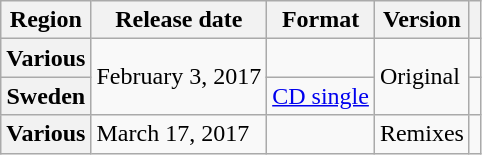<table class="wikitable plainrowheaders" style="text-align-center;">
<tr>
<th>Region</th>
<th>Release date</th>
<th>Format</th>
<th>Version</th>
<th></th>
</tr>
<tr>
<th scope="row">Various</th>
<td rowspan="2">February 3, 2017</td>
<td></td>
<td rowspan="2">Original</td>
<td></td>
</tr>
<tr>
<th scope="row">Sweden</th>
<td><a href='#'>CD single</a></td>
<td></td>
</tr>
<tr>
<th scope="row">Various</th>
<td>March 17, 2017</td>
<td></td>
<td>Remixes</td>
<td></td>
</tr>
</table>
